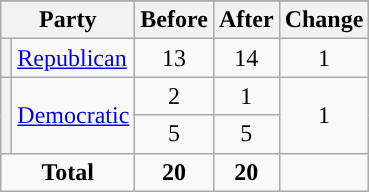<table class="wikitable" style="text-align:center;">
<tr>
</tr>
<tr>
<th colspan=2>Party</th>
<th>Before</th>
<th>After</th>
<th>Change</th>
</tr>
<tr>
<th style="background-color:"></th>
<td style="text-align:left;"><a href='#'>Republican</a></td>
<td>13</td>
<td>14</td>
<td> 1</td>
</tr>
<tr>
<th rowspan=2 style="background-color:"></th>
<td rowspan=2 style="text-align:left;"><a href='#'>Democratic</a></td>
<td>2</td>
<td>1</td>
<td rowspan=2> 1</td>
</tr>
<tr>
<td>5</td>
<td>5</td>
</tr>
<tr>
<td colspan=2><strong>Total</strong></td>
<td><strong>20</strong></td>
<td><strong>20</strong></td>
<td></td>
</tr>
</table>
